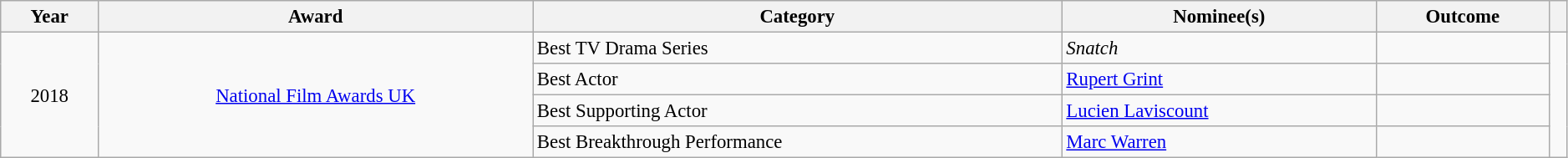<table class="wikitable" style="font-size:95%; width:99%;">
<tr style="text-align:center;">
<th>Year</th>
<th>Award</th>
<th>Category</th>
<th>Nominee(s)</th>
<th>Outcome</th>
<th></th>
</tr>
<tr>
<td align="center" rowspan="4">2018</td>
<td align="center" rowspan="4"><a href='#'>National Film Awards UK</a></td>
<td>Best TV Drama Series</td>
<td><em>Snatch</em></td>
<td></td>
<td align="center" rowspan="4"></td>
</tr>
<tr>
<td>Best Actor</td>
<td><a href='#'>Rupert Grint</a></td>
<td></td>
</tr>
<tr>
<td>Best Supporting Actor</td>
<td><a href='#'>Lucien Laviscount</a></td>
<td></td>
</tr>
<tr>
<td>Best Breakthrough Performance</td>
<td><a href='#'>Marc Warren</a></td>
<td></td>
</tr>
</table>
